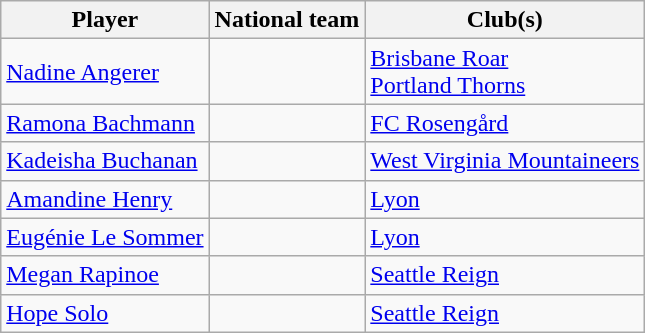<table class="wikitable">
<tr>
<th>Player</th>
<th>National team</th>
<th>Club(s)</th>
</tr>
<tr>
<td><a href='#'>Nadine Angerer</a></td>
<td></td>
<td> <a href='#'>Brisbane Roar</a> <br> <a href='#'>Portland Thorns</a></td>
</tr>
<tr>
<td><a href='#'>Ramona Bachmann</a></td>
<td></td>
<td> <a href='#'>FC Rosengård</a></td>
</tr>
<tr>
<td><a href='#'>Kadeisha Buchanan</a></td>
<td></td>
<td> <a href='#'>West Virginia Mountaineers</a></td>
</tr>
<tr>
<td><a href='#'>Amandine Henry</a></td>
<td></td>
<td> <a href='#'>Lyon</a></td>
</tr>
<tr>
<td><a href='#'>Eugénie Le Sommer</a></td>
<td></td>
<td> <a href='#'>Lyon</a></td>
</tr>
<tr>
<td><a href='#'>Megan Rapinoe</a></td>
<td></td>
<td> <a href='#'>Seattle Reign</a></td>
</tr>
<tr>
<td><a href='#'>Hope Solo</a></td>
<td></td>
<td> <a href='#'>Seattle Reign</a></td>
</tr>
</table>
